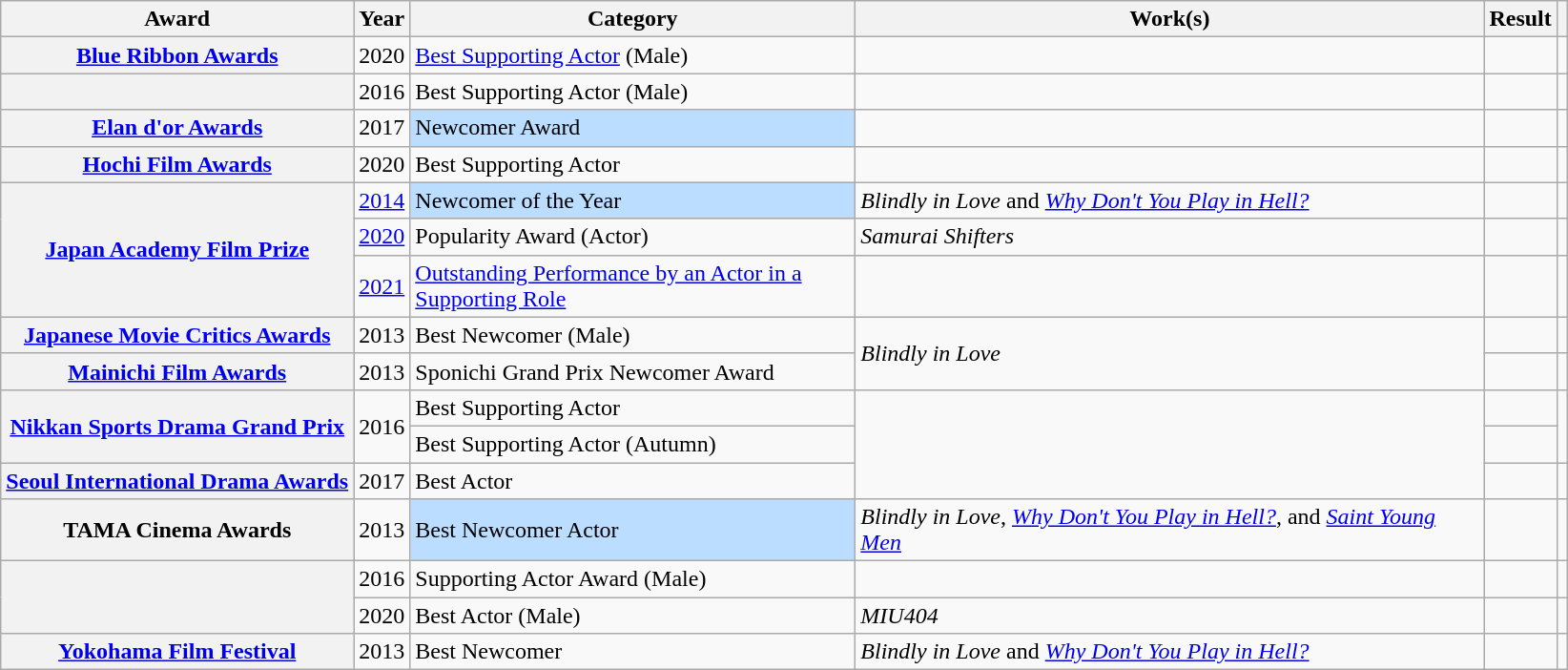<table class="wikitable sortable plainrowheaders" style="text-align:left;" id="music-awards">
<tr>
<th scope="col">Award</th>
<th scope="col">Year</th>
<th scope="col" style="width:19em;">Category</th>
<th scope="col" style="width:27em;">Work(s)</th>
<th scope="col">Result</th>
<th scope="col" class="unsortable"></th>
</tr>
<tr>
<th scope="row" rowspan="1"><a href='#'>Blue Ribbon Awards</a></th>
<td>2020</td>
<td><a href='#'>Best Supporting Actor</a> (Male)</td>
<td></td>
<td></td>
<td style="text-align:center;"></td>
</tr>
<tr>
<th scope="row" rowspan="1"></th>
<td>2016</td>
<td>Best Supporting Actor (Male)</td>
<td></td>
<td></td>
<td style="text-align:center;"></td>
</tr>
<tr>
<th scope="row" rowspan="1"><a href='#'>Elan d'or Awards</a></th>
<td>2017</td>
<td style="background:#BDF;">Newcomer Award </td>
<td></td>
<td></td>
<td style="text-align:center;"></td>
</tr>
<tr>
<th scope="row" rowspan="1"><a href='#'>Hochi Film Awards</a></th>
<td>2020</td>
<td>Best Supporting Actor</td>
<td></td>
<td></td>
<td style="text-align:center;"></td>
</tr>
<tr>
<th scope="row" rowspan="3"><a href='#'>Japan Academy Film Prize</a></th>
<td><a href='#'>2014</a></td>
<td style="background:#BDF;">Newcomer of the Year </td>
<td><em>Blindly in Love</em> and <em><a href='#'>Why Don't You Play in Hell?</a></em></td>
<td></td>
<td style="text-align:center;"></td>
</tr>
<tr>
<td><a href='#'>2020</a></td>
<td>Popularity Award (Actor)</td>
<td><em>Samurai Shifters</em></td>
<td></td>
<td style="text-align:center;"></td>
</tr>
<tr>
<td><a href='#'>2021</a></td>
<td><a href='#'>Outstanding Performance by an Actor in a Supporting Role</a></td>
<td></td>
<td></td>
<td style="text-align:center;"></td>
</tr>
<tr>
<th scope="row" rowspan="1"><a href='#'>Japanese Movie Critics Awards</a></th>
<td>2013</td>
<td>Best Newcomer (Male)</td>
<td rowspan="2"><em>Blindly in Love</em></td>
<td></td>
<td style="text-align:center;"></td>
</tr>
<tr>
<th scope="row" rowspan="1"><a href='#'>Mainichi Film Awards</a></th>
<td>2013</td>
<td>Sponichi Grand Prix Newcomer Award</td>
<td></td>
<td style="text-align:center;"></td>
</tr>
<tr>
<th scope="row" rowspan="2"><a href='#'>Nikkan Sports Drama Grand Prix</a></th>
<td rowspan="2">2016</td>
<td>Best Supporting Actor</td>
<td rowspan="3"></td>
<td></td>
<td style="text-align:center;" rowspan="2"></td>
</tr>
<tr>
<td>Best Supporting Actor (Autumn)</td>
<td></td>
</tr>
<tr>
<th scope="row" rowspan="1"><a href='#'>Seoul International Drama Awards</a></th>
<td>2017</td>
<td>Best Actor</td>
<td></td>
<td style="text-align:center;"></td>
</tr>
<tr>
<th scope="row" rowspan="1">TAMA Cinema Awards</th>
<td>2013</td>
<td style="background:#BDF;">Best Newcomer Actor </td>
<td><em>Blindly in Love</em>, <em><a href='#'>Why Don't You Play in Hell?</a></em>, and <em><a href='#'>Saint Young Men</a></em></td>
<td></td>
<td style="text-align:center;"></td>
</tr>
<tr>
<th scope="row" rowspan="2"></th>
<td>2016</td>
<td>Supporting Actor Award (Male)</td>
<td></td>
<td></td>
<td style="text-align:center;"></td>
</tr>
<tr>
<td>2020</td>
<td>Best Actor (Male)</td>
<td><em>MIU404</em></td>
<td></td>
<td style="text-align:center;"></td>
</tr>
<tr>
<th scope="row" rowspan="1"><a href='#'>Yokohama Film Festival</a></th>
<td>2013</td>
<td>Best Newcomer</td>
<td><em>Blindly in Love</em> and <em><a href='#'>Why Don't You Play in Hell?</a></em></td>
<td></td>
<td style="text-align:center;"></td>
</tr>
</table>
